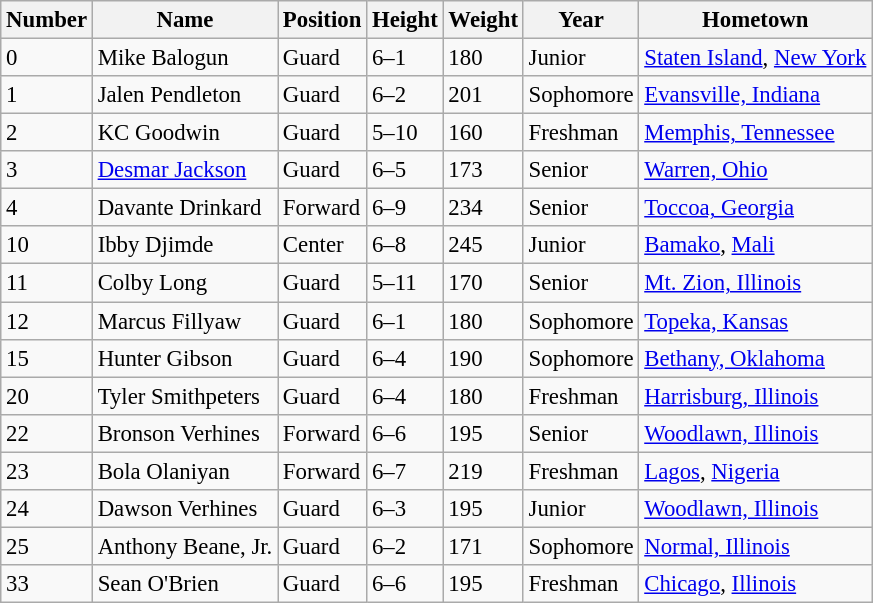<table class="wikitable sortable" style="font-size: 95%;">
<tr>
<th>Number</th>
<th>Name</th>
<th>Position</th>
<th>Height</th>
<th>Weight</th>
<th>Year</th>
<th>Hometown</th>
</tr>
<tr>
<td>0</td>
<td>Mike Balogun</td>
<td>Guard</td>
<td>6–1</td>
<td>180</td>
<td>Junior</td>
<td><a href='#'>Staten Island</a>, <a href='#'>New York</a></td>
</tr>
<tr>
<td>1</td>
<td>Jalen Pendleton</td>
<td>Guard</td>
<td>6–2</td>
<td>201</td>
<td>Sophomore</td>
<td><a href='#'>Evansville, Indiana</a></td>
</tr>
<tr>
<td>2</td>
<td>KC Goodwin</td>
<td>Guard</td>
<td>5–10</td>
<td>160</td>
<td>Freshman</td>
<td><a href='#'>Memphis, Tennessee</a></td>
</tr>
<tr>
<td>3</td>
<td><a href='#'>Desmar Jackson</a></td>
<td>Guard</td>
<td>6–5</td>
<td>173</td>
<td>Senior</td>
<td><a href='#'>Warren, Ohio</a></td>
</tr>
<tr>
<td>4</td>
<td>Davante Drinkard</td>
<td>Forward</td>
<td>6–9</td>
<td>234</td>
<td>Senior</td>
<td><a href='#'>Toccoa, Georgia</a></td>
</tr>
<tr>
<td>10</td>
<td>Ibby Djimde</td>
<td>Center</td>
<td>6–8</td>
<td>245</td>
<td>Junior</td>
<td><a href='#'>Bamako</a>, <a href='#'>Mali</a></td>
</tr>
<tr>
<td>11</td>
<td>Colby Long</td>
<td>Guard</td>
<td>5–11</td>
<td>170</td>
<td>Senior</td>
<td><a href='#'>Mt. Zion, Illinois</a></td>
</tr>
<tr>
<td>12</td>
<td>Marcus Fillyaw</td>
<td>Guard</td>
<td>6–1</td>
<td>180</td>
<td>Sophomore</td>
<td><a href='#'>Topeka, Kansas</a></td>
</tr>
<tr>
<td>15</td>
<td>Hunter Gibson</td>
<td>Guard</td>
<td>6–4</td>
<td>190</td>
<td>Sophomore</td>
<td><a href='#'>Bethany, Oklahoma</a></td>
</tr>
<tr>
<td>20</td>
<td>Tyler Smithpeters</td>
<td>Guard</td>
<td>6–4</td>
<td>180</td>
<td>Freshman</td>
<td><a href='#'>Harrisburg, Illinois</a></td>
</tr>
<tr>
<td>22</td>
<td>Bronson Verhines</td>
<td>Forward</td>
<td>6–6</td>
<td>195</td>
<td>Senior</td>
<td><a href='#'>Woodlawn, Illinois</a></td>
</tr>
<tr>
<td>23</td>
<td>Bola Olaniyan</td>
<td>Forward</td>
<td>6–7</td>
<td>219</td>
<td>Freshman</td>
<td><a href='#'>Lagos</a>, <a href='#'>Nigeria</a></td>
</tr>
<tr>
<td>24</td>
<td>Dawson Verhines</td>
<td>Guard</td>
<td>6–3</td>
<td>195</td>
<td>Junior</td>
<td><a href='#'>Woodlawn, Illinois</a></td>
</tr>
<tr>
<td>25</td>
<td>Anthony Beane, Jr.</td>
<td>Guard</td>
<td>6–2</td>
<td>171</td>
<td>Sophomore</td>
<td><a href='#'>Normal, Illinois</a></td>
</tr>
<tr>
<td>33</td>
<td>Sean O'Brien</td>
<td>Guard</td>
<td>6–6</td>
<td>195</td>
<td>Freshman</td>
<td><a href='#'>Chicago</a>, <a href='#'>Illinois</a></td>
</tr>
</table>
